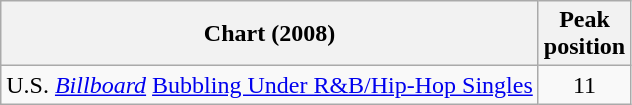<table class="wikitable">
<tr>
<th align="left">Chart (2008)</th>
<th align="left">Peak<br>position</th>
</tr>
<tr>
<td align="left">U.S. <a href='#'><em>Billboard</em></a> <a href='#'>Bubbling Under R&B/Hip-Hop Singles</a></td>
<td style="text-align:center;">11</td>
</tr>
</table>
